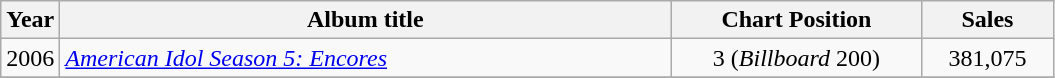<table class="wikitable">
<tr>
<th width="30">Year</th>
<th width="400">Album title</th>
<th width="160">Chart Position</th>
<th width="80">Sales</th>
</tr>
<tr>
<td>2006</td>
<td><em><a href='#'>American Idol Season 5: Encores</a></em></td>
<td align="center">3 (<em>Billboard</em> 200)</td>
<td align="center">381,075</td>
</tr>
<tr>
</tr>
</table>
